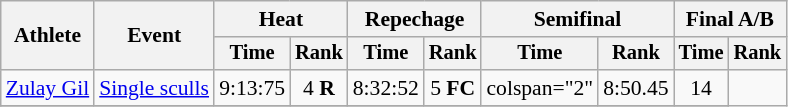<table class=wikitable style=font-size:90%;text-align:center>
<tr>
<th rowspan=2>Athlete</th>
<th rowspan=2>Event</th>
<th colspan=2>Heat</th>
<th colspan=2>Repechage</th>
<th colspan=2>Semifinal</th>
<th colspan=2>Final A/B</th>
</tr>
<tr style=font-size:95%>
<th>Time</th>
<th>Rank</th>
<th>Time</th>
<th>Rank</th>
<th>Time</th>
<th>Rank</th>
<th>Time</th>
<th>Rank</th>
</tr>
<tr>
<td style="text-align:left"><a href='#'>Zulay Gil</a></td>
<td style="text-align:left"><a href='#'>Single sculls</a></td>
<td>9:13:75</td>
<td>4 <strong>R</strong></td>
<td>8:32:52</td>
<td>5 <strong>FC</strong></td>
<td>colspan="2" </td>
<td>8:50.45</td>
<td>14</td>
</tr>
<tr>
</tr>
</table>
